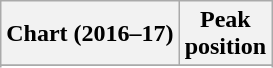<table class="wikitable sortable plainrowheaders" style="text-align:center">
<tr>
<th scope="col">Chart (2016–17)</th>
<th scope="col">Peak<br>position</th>
</tr>
<tr>
</tr>
<tr>
</tr>
<tr>
</tr>
<tr>
</tr>
</table>
